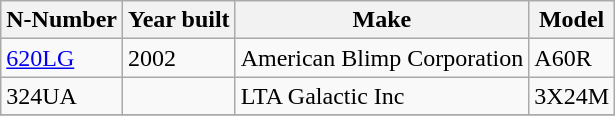<table class="sortable wikitable">
<tr>
<th>N-Number</th>
<th>Year built</th>
<th>Make</th>
<th>Model</th>
</tr>
<tr>
<td><a href='#'>620LG</a></td>
<td>2002</td>
<td>American Blimp Corporation</td>
<td>A60R</td>
</tr>
<tr>
<td>324UA</td>
<td></td>
<td>LTA Galactic Inc</td>
<td>3X24M</td>
</tr>
<tr>
</tr>
</table>
